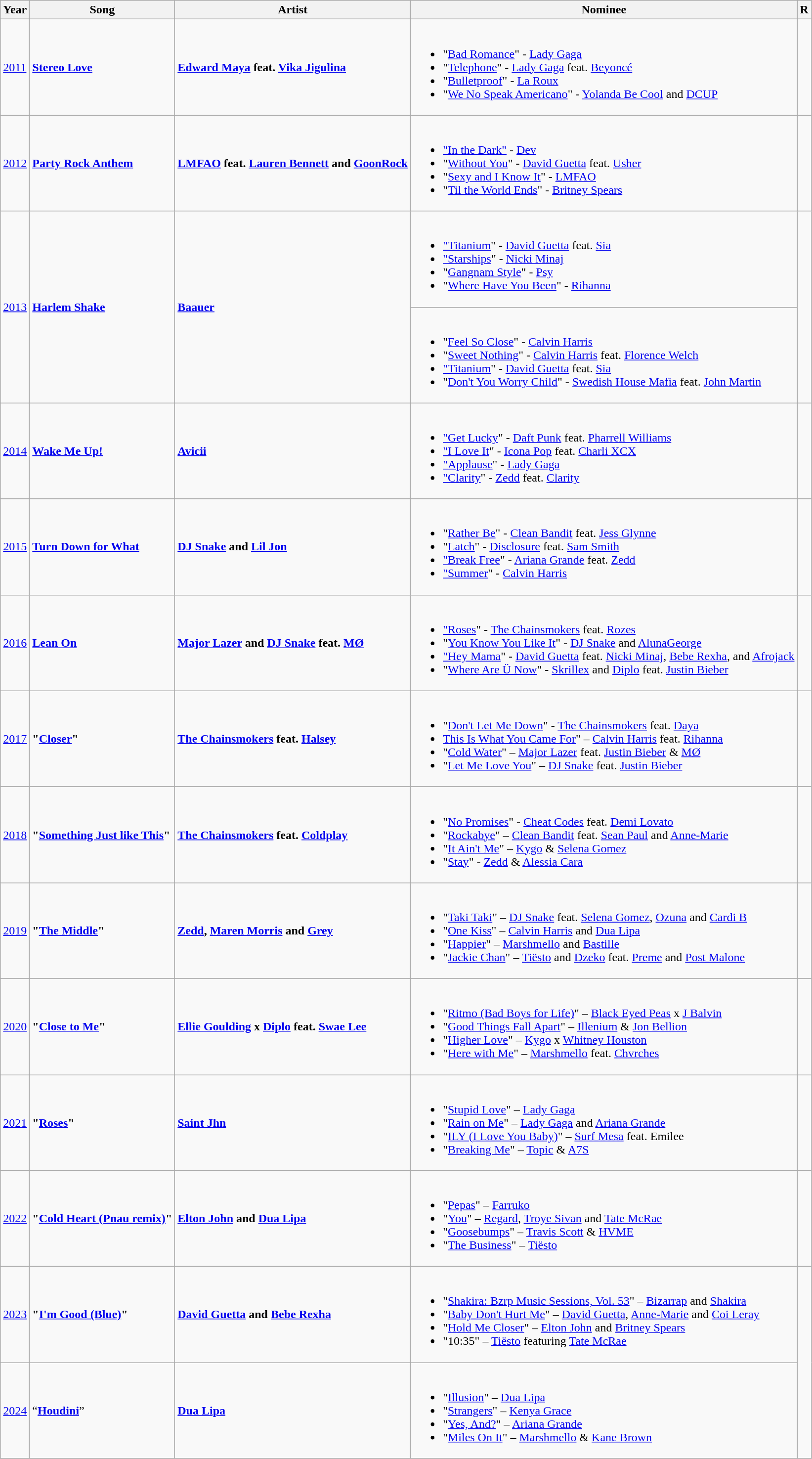<table class="wikitable">
<tr>
<th>Year</th>
<th>Song</th>
<th>Artist</th>
<th>Nominee</th>
<th>R</th>
</tr>
<tr>
<td><a href='#'>2011</a></td>
<td><strong><a href='#'>Stereo Love</a></strong></td>
<td><strong><a href='#'>Edward Maya</a> feat. <a href='#'>Vika Jigulina</a></strong></td>
<td><br><ul><li>"<a href='#'>Bad Romance</a>" - <a href='#'>Lady Gaga</a></li><li>"<a href='#'>Telephone</a>" - <a href='#'>Lady Gaga</a> feat. <a href='#'>Beyoncé</a></li><li>"<a href='#'>Bulletproof</a>" - <a href='#'>La Roux</a></li><li>"<a href='#'>We No Speak Americano</a>" - <a href='#'>Yolanda Be Cool</a> and <a href='#'>DCUP</a></li></ul></td>
<td></td>
</tr>
<tr>
<td><a href='#'>2012</a></td>
<td><strong><a href='#'>Party Rock Anthem</a></strong></td>
<td><strong><a href='#'>LMFAO</a> feat. <a href='#'>Lauren Bennett</a> and <a href='#'>GoonRock</a></strong></td>
<td><br><ul><li><a href='#'>"In the Dark"</a> - <a href='#'>Dev</a></li><li>"<a href='#'>Without You</a>" - <a href='#'>David Guetta</a> feat. <a href='#'>Usher</a></li><li>"<a href='#'>Sexy and I Know It</a>" - <a href='#'>LMFAO</a></li><li>"<a href='#'>Til the World Ends</a>" - <a href='#'>Britney Spears</a></li></ul></td>
<td></td>
</tr>
<tr>
<td rowspan="2"><a href='#'>2013</a></td>
<td rowspan="2"><a href='#'><strong>Harlem Shake</strong></a></td>
<td rowspan="2"><strong><a href='#'>Baauer</a></strong></td>
<td><br><ul><li><a href='#'>"Titanium</a>" - <a href='#'>David Guetta</a> feat. <a href='#'>Sia</a></li><li><a href='#'>"Starships</a>" - <a href='#'>Nicki Minaj</a></li><li>"<a href='#'>Gangnam Style</a>" - <a href='#'>Psy</a></li><li>"<a href='#'>Where Have You Been</a>" - <a href='#'>Rihanna</a></li></ul></td>
<td rowspan="2"></td>
</tr>
<tr>
<td><br><ul><li>"<a href='#'>Feel So Close</a>" - <a href='#'>Calvin Harris</a></li><li>"<a href='#'>Sweet Nothing</a>" - <a href='#'>Calvin Harris</a> feat. <a href='#'>Florence Welch</a></li><li><a href='#'>"Titanium</a>" - <a href='#'>David Guetta</a> feat. <a href='#'>Sia</a></li><li>"<a href='#'>Don't You Worry Child</a>" - <a href='#'>Swedish House Mafia</a> feat. <a href='#'>John Martin</a></li></ul></td>
</tr>
<tr>
<td><a href='#'>2014</a></td>
<td><a href='#'><strong>Wake Me Up!</strong></a></td>
<td><strong><a href='#'>Avicii</a></strong></td>
<td><br><ul><li><a href='#'>"Get Lucky</a>" - <a href='#'>Daft Punk</a> feat. <a href='#'>Pharrell Williams</a></li><li><a href='#'>"I Love It</a>" - <a href='#'>Icona Pop</a> feat. <a href='#'>Charli XCX</a></li><li><a href='#'>"Applause</a>" - <a href='#'>Lady Gaga</a></li><li><a href='#'>"Clarity</a>" - <a href='#'>Zedd</a> feat. <a href='#'>Clarity</a></li></ul></td>
<td></td>
</tr>
<tr>
<td><a href='#'>2015</a></td>
<td><strong><a href='#'>Turn Down for What</a></strong></td>
<td><strong><a href='#'>DJ Snake</a> and <a href='#'>Lil Jon</a></strong></td>
<td><br><ul><li>"<a href='#'>Rather Be</a>" - <a href='#'>Clean Bandit</a> feat. <a href='#'>Jess Glynne</a></li><li>"<a href='#'>Latch</a>" - <a href='#'>Disclosure</a> feat. <a href='#'>Sam Smith</a></li><li><a href='#'>"Break Free</a>" - <a href='#'>Ariana Grande</a> feat. <a href='#'>Zedd</a></li><li><a href='#'>"Summer</a>" - <a href='#'>Calvin Harris</a></li></ul></td>
<td></td>
</tr>
<tr>
<td><a href='#'>2016</a></td>
<td><strong><a href='#'>Lean On</a></strong></td>
<td><strong><a href='#'>Major Lazer</a> and <a href='#'>DJ Snake</a> feat. <a href='#'>MØ</a></strong></td>
<td><br><ul><li><a href='#'>"Roses</a>" - <a href='#'>The Chainsmokers</a> feat. <a href='#'>Rozes</a></li><li>"<a href='#'>You Know You Like It</a>" - <a href='#'>DJ Snake</a> and <a href='#'>AlunaGeorge</a></li><li><a href='#'>"Hey Mama</a>" - <a href='#'>David Guetta</a> feat. <a href='#'>Nicki Minaj</a>, <a href='#'>Bebe Rexha</a>, and <a href='#'>Afrojack</a></li><li>"<a href='#'>Where Are Ü Now</a>" - <a href='#'>Skrillex</a> and <a href='#'>Diplo</a> feat. <a href='#'>Justin Bieber</a></li></ul></td>
<td></td>
</tr>
<tr>
<td><a href='#'>2017</a></td>
<td><strong>"<a href='#'>Closer</a>"</strong></td>
<td><strong><a href='#'>The Chainsmokers</a> feat. <a href='#'>Halsey</a></strong></td>
<td><br><ul><li>"<a href='#'>Don't Let Me Down</a>" - <a href='#'>The Chainsmokers</a> feat. <a href='#'>Daya</a></li><li><a href='#'>This Is What You Came For</a>" – <a href='#'>Calvin Harris</a> feat. <a href='#'>Rihanna</a></li><li>"<a href='#'>Cold Water</a>" – <a href='#'>Major Lazer</a> feat. <a href='#'>Justin Bieber</a> & <a href='#'>MØ</a></li><li>"<a href='#'>Let Me Love You</a>" – <a href='#'>DJ Snake</a> feat. <a href='#'>Justin Bieber</a></li></ul></td>
<td></td>
</tr>
<tr>
<td><a href='#'>2018</a></td>
<td><strong>"<a href='#'>Something Just like This</a>"</strong></td>
<td><strong><a href='#'>The Chainsmokers</a> feat. <a href='#'>Coldplay</a></strong></td>
<td><br><ul><li>"<a href='#'>No Promises</a>" - <a href='#'>Cheat Codes</a> feat. <a href='#'>Demi Lovato</a></li><li>"<a href='#'>Rockabye</a>" – <a href='#'>Clean Bandit</a> feat. <a href='#'>Sean Paul</a> and <a href='#'>Anne-Marie</a></li><li>"<a href='#'>It Ain't Me</a>" – <a href='#'>Kygo</a> & <a href='#'>Selena Gomez</a></li><li>"<a href='#'>Stay</a>" - <a href='#'>Zedd</a> & <a href='#'>Alessia Cara</a></li></ul></td>
<td></td>
</tr>
<tr>
<td><a href='#'>2019</a></td>
<td><strong>"<a href='#'>The Middle</a>"</strong></td>
<td><strong><a href='#'>Zedd</a>, <a href='#'>Maren Morris</a> and <a href='#'>Grey</a></strong></td>
<td><br><ul><li>"<a href='#'>Taki Taki</a>" – <a href='#'>DJ Snake</a> feat. <a href='#'>Selena Gomez</a>, <a href='#'>Ozuna</a> and <a href='#'>Cardi B</a></li><li>"<a href='#'>One Kiss</a>" – <a href='#'>Calvin Harris</a> and <a href='#'>Dua Lipa</a></li><li>"<a href='#'>Happier</a>" – <a href='#'>Marshmello</a> and <a href='#'>Bastille</a></li><li>"<a href='#'>Jackie Chan</a>" – <a href='#'>Tiësto</a> and <a href='#'>Dzeko</a> feat. <a href='#'>Preme</a> and <a href='#'>Post Malone</a></li></ul></td>
<td></td>
</tr>
<tr>
<td><a href='#'>2020</a></td>
<td><strong>"<a href='#'>Close to Me</a>"</strong></td>
<td><strong><a href='#'>Ellie Goulding</a> x <a href='#'>Diplo</a> feat. <a href='#'>Swae Lee</a></strong></td>
<td><br><ul><li>"<a href='#'>Ritmo (Bad Boys for Life)</a>" – <a href='#'>Black Eyed Peas</a> x <a href='#'>J Balvin</a></li><li>"<a href='#'>Good Things Fall Apart</a>" – <a href='#'>Illenium</a> & <a href='#'>Jon Bellion</a></li><li>"<a href='#'>Higher Love</a>" – <a href='#'>Kygo</a> x <a href='#'>Whitney Houston</a></li><li>"<a href='#'>Here with Me</a>" – <a href='#'>Marshmello</a> feat. <a href='#'>Chvrches</a></li></ul></td>
<td></td>
</tr>
<tr>
<td><a href='#'>2021</a></td>
<td><strong>"<a href='#'>Roses</a>"</strong></td>
<td><strong><a href='#'>Saint Jhn</a></strong></td>
<td><br><ul><li>"<a href='#'>Stupid Love</a>" – <a href='#'>Lady Gaga</a></li><li>"<a href='#'>Rain on Me</a>" – <a href='#'>Lady Gaga</a> and <a href='#'>Ariana Grande</a></li><li>"<a href='#'>ILY (I Love You Baby)</a>" – <a href='#'>Surf Mesa</a> feat. Emilee</li><li>"<a href='#'>Breaking Me</a>" – <a href='#'>Topic</a> & <a href='#'>A7S</a></li></ul></td>
<td></td>
</tr>
<tr>
<td><a href='#'>2022</a></td>
<td><strong>"<a href='#'>Cold Heart (Pnau remix)</a>"</strong></td>
<td><strong><a href='#'>Elton John</a> and <a href='#'>Dua Lipa</a></strong></td>
<td><br><ul><li>"<a href='#'>Pepas</a>" – <a href='#'>Farruko</a></li><li>"<a href='#'>You</a>" – <a href='#'>Regard</a>, <a href='#'>Troye Sivan</a> and <a href='#'>Tate McRae</a></li><li>"<a href='#'>Goosebumps</a>" – <a href='#'>Travis Scott</a> & <a href='#'>HVME</a></li><li>"<a href='#'>The Business</a>" – <a href='#'>Tiësto</a></li></ul></td>
<td></td>
</tr>
<tr>
<td><a href='#'>2023</a></td>
<td><strong>"<a href='#'>I'm Good (Blue)</a>"</strong></td>
<td><strong><a href='#'>David Guetta</a> and <a href='#'>Bebe Rexha</a></strong></td>
<td><br><ul><li>"<a href='#'>Shakira: Bzrp Music Sessions, Vol. 53</a>" – <a href='#'>Bizarrap</a> and <a href='#'>Shakira</a></li><li>"<a href='#'>Baby Don't Hurt Me</a>" – <a href='#'>David Guetta</a>, <a href='#'>Anne-Marie</a> and <a href='#'>Coi Leray</a></li><li>"<a href='#'>Hold Me Closer</a>" – <a href='#'>Elton John</a> and <a href='#'>Britney Spears</a></li><li>"10:35" – <a href='#'>Tiësto</a> featuring <a href='#'>Tate McRae</a></li></ul></td>
</tr>
<tr>
<td><a href='#'>2024</a></td>
<td>“<a href='#'><strong>Houdini</strong></a>”</td>
<td><strong><a href='#'>Dua Lipa</a></strong></td>
<td><br><ul><li>"<a href='#'>Illusion</a>" – <a href='#'>Dua Lipa</a></li><li>"<a href='#'>Strangers</a>" – <a href='#'>Kenya Grace</a></li><li>"<a href='#'>Yes, And?</a>" – <a href='#'>Ariana Grande</a></li><li>"<a href='#'>Miles On It</a>" – <a href='#'>Marshmello</a> & <a href='#'>Kane Brown</a></li></ul></td>
</tr>
</table>
